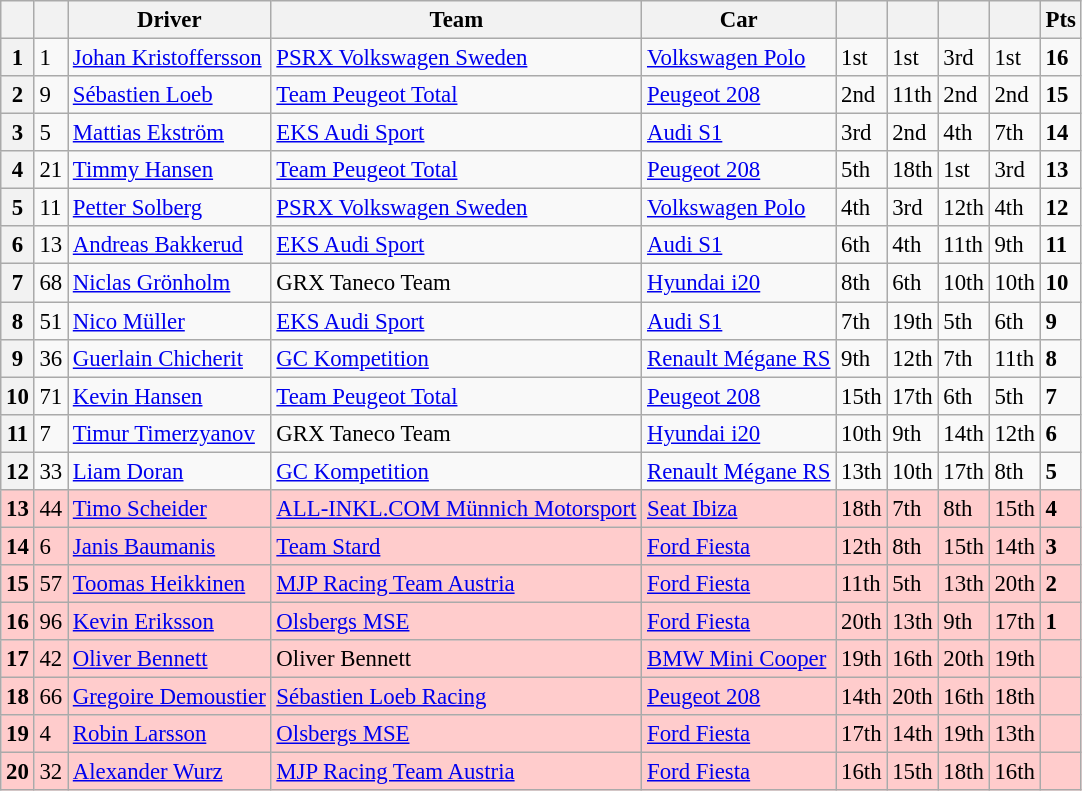<table class="wikitable" style="font-size:95%">
<tr>
<th></th>
<th></th>
<th>Driver</th>
<th>Team</th>
<th>Car</th>
<th></th>
<th></th>
<th></th>
<th></th>
<th>Pts</th>
</tr>
<tr>
<th>1</th>
<td>1</td>
<td> <a href='#'>Johan Kristoffersson</a></td>
<td><a href='#'>PSRX Volkswagen Sweden</a></td>
<td><a href='#'>Volkswagen Polo</a></td>
<td>1st</td>
<td>1st</td>
<td>3rd</td>
<td>1st</td>
<td><strong>16</strong></td>
</tr>
<tr>
<th>2</th>
<td>9</td>
<td> <a href='#'>Sébastien Loeb</a></td>
<td><a href='#'>Team Peugeot Total</a></td>
<td><a href='#'>Peugeot 208</a></td>
<td>2nd</td>
<td>11th</td>
<td>2nd</td>
<td>2nd</td>
<td><strong>15</strong></td>
</tr>
<tr>
<th>3</th>
<td>5</td>
<td> <a href='#'>Mattias Ekström</a></td>
<td><a href='#'>EKS Audi Sport</a></td>
<td><a href='#'>Audi S1</a></td>
<td>3rd</td>
<td>2nd</td>
<td>4th</td>
<td>7th</td>
<td><strong>14</strong></td>
</tr>
<tr>
<th>4</th>
<td>21</td>
<td> <a href='#'>Timmy Hansen</a></td>
<td><a href='#'>Team Peugeot Total</a></td>
<td><a href='#'>Peugeot 208</a></td>
<td>5th</td>
<td>18th</td>
<td>1st</td>
<td>3rd</td>
<td><strong>13</strong></td>
</tr>
<tr>
<th>5</th>
<td>11</td>
<td> <a href='#'>Petter Solberg</a></td>
<td><a href='#'>PSRX Volkswagen Sweden</a></td>
<td><a href='#'>Volkswagen Polo</a></td>
<td>4th</td>
<td>3rd</td>
<td>12th</td>
<td>4th</td>
<td><strong>12</strong></td>
</tr>
<tr>
<th>6</th>
<td>13</td>
<td> <a href='#'>Andreas Bakkerud</a></td>
<td><a href='#'>EKS Audi Sport</a></td>
<td><a href='#'>Audi S1</a></td>
<td>6th</td>
<td>4th</td>
<td>11th</td>
<td>9th</td>
<td><strong>11</strong></td>
</tr>
<tr>
<th>7</th>
<td>68</td>
<td> <a href='#'>Niclas Grönholm</a></td>
<td>GRX Taneco Team</td>
<td><a href='#'>Hyundai i20</a></td>
<td>8th</td>
<td>6th</td>
<td>10th</td>
<td>10th</td>
<td><strong>10</strong></td>
</tr>
<tr>
<th>8</th>
<td>51</td>
<td> <a href='#'>Nico Müller</a></td>
<td><a href='#'>EKS Audi Sport</a></td>
<td><a href='#'>Audi S1</a></td>
<td>7th</td>
<td>19th</td>
<td>5th</td>
<td>6th</td>
<td><strong>9</strong></td>
</tr>
<tr>
<th>9</th>
<td>36</td>
<td> <a href='#'>Guerlain Chicherit</a></td>
<td><a href='#'>GC Kompetition</a></td>
<td><a href='#'>Renault Mégane RS</a></td>
<td>9th</td>
<td>12th</td>
<td>7th</td>
<td>11th</td>
<td><strong>8</strong></td>
</tr>
<tr>
<th>10</th>
<td>71</td>
<td> <a href='#'>Kevin Hansen</a></td>
<td><a href='#'>Team Peugeot Total</a></td>
<td><a href='#'>Peugeot 208</a></td>
<td>15th</td>
<td>17th</td>
<td>6th</td>
<td>5th</td>
<td><strong>7</strong></td>
</tr>
<tr>
<th>11</th>
<td>7</td>
<td> <a href='#'>Timur Timerzyanov</a></td>
<td>GRX Taneco Team</td>
<td><a href='#'>Hyundai i20</a></td>
<td>10th</td>
<td>9th</td>
<td>14th</td>
<td>12th</td>
<td><strong>6</strong></td>
</tr>
<tr>
<th>12</th>
<td>33</td>
<td> <a href='#'>Liam Doran</a></td>
<td><a href='#'>GC Kompetition</a></td>
<td><a href='#'>Renault Mégane RS</a></td>
<td>13th</td>
<td>10th</td>
<td>17th</td>
<td>8th</td>
<td><strong>5</strong></td>
</tr>
<tr>
<th style="background:#ffcccc;">13</th>
<td style="background:#ffcccc;">44</td>
<td style="background:#ffcccc;"> <a href='#'>Timo Scheider</a></td>
<td style="background:#ffcccc;"><a href='#'>ALL-INKL.COM Münnich Motorsport</a></td>
<td style="background:#ffcccc;"><a href='#'>Seat Ibiza</a></td>
<td style="background:#ffcccc;">18th</td>
<td style="background:#ffcccc;">7th</td>
<td style="background:#ffcccc;">8th</td>
<td style="background:#ffcccc;">15th</td>
<td style="background:#ffcccc;"><strong>4</strong></td>
</tr>
<tr>
<th style="background:#ffcccc;">14</th>
<td style="background:#ffcccc;">6</td>
<td style="background:#ffcccc;"> <a href='#'>Janis Baumanis</a></td>
<td style="background:#ffcccc;"><a href='#'>Team Stard</a></td>
<td style="background:#ffcccc;"><a href='#'>Ford Fiesta</a></td>
<td style="background:#ffcccc;">12th</td>
<td style="background:#ffcccc;">8th</td>
<td style="background:#ffcccc;">15th</td>
<td style="background:#ffcccc;">14th</td>
<td style="background:#ffcccc;"><strong>3</strong></td>
</tr>
<tr>
<th style="background:#ffcccc;">15</th>
<td style="background:#ffcccc;">57</td>
<td style="background:#ffcccc;"> <a href='#'>Toomas Heikkinen</a></td>
<td style="background:#ffcccc;"><a href='#'>MJP Racing Team Austria</a></td>
<td style="background:#ffcccc;"><a href='#'>Ford Fiesta</a></td>
<td style="background:#ffcccc;">11th</td>
<td style="background:#ffcccc;">5th</td>
<td style="background:#ffcccc;">13th</td>
<td style="background:#ffcccc;">20th</td>
<td style="background:#ffcccc;"><strong>2</strong></td>
</tr>
<tr>
<th style="background:#ffcccc;">16</th>
<td style="background:#ffcccc;">96</td>
<td style="background:#ffcccc;"> <a href='#'>Kevin Eriksson</a></td>
<td style="background:#ffcccc;"><a href='#'>Olsbergs MSE</a></td>
<td style="background:#ffcccc;"><a href='#'>Ford Fiesta</a></td>
<td style="background:#ffcccc;">20th</td>
<td style="background:#ffcccc;">13th</td>
<td style="background:#ffcccc;">9th</td>
<td style="background:#ffcccc;">17th</td>
<td style="background:#ffcccc;"><strong>1</strong></td>
</tr>
<tr>
<th style="background:#ffcccc;">17</th>
<td style="background:#ffcccc;">42</td>
<td style="background:#ffcccc;"> <a href='#'>Oliver Bennett</a></td>
<td style="background:#ffcccc;">Oliver Bennett</td>
<td style="background:#ffcccc;"><a href='#'>BMW Mini Cooper</a></td>
<td style="background:#ffcccc;">19th</td>
<td style="background:#ffcccc;">16th</td>
<td style="background:#ffcccc;">20th</td>
<td style="background:#ffcccc;">19th</td>
<td style="background:#ffcccc;"></td>
</tr>
<tr>
<th style="background:#ffcccc;">18</th>
<td style="background:#ffcccc;">66</td>
<td style="background:#ffcccc;"> <a href='#'>Gregoire Demoustier</a></td>
<td style="background:#ffcccc;"><a href='#'>Sébastien Loeb Racing</a></td>
<td style="background:#ffcccc;"><a href='#'>Peugeot 208</a></td>
<td style="background:#ffcccc;">14th</td>
<td style="background:#ffcccc;">20th</td>
<td style="background:#ffcccc;">16th</td>
<td style="background:#ffcccc;">18th</td>
<td style="background:#ffcccc;"></td>
</tr>
<tr>
<th style="background:#ffcccc;">19</th>
<td style="background:#ffcccc;">4</td>
<td style="background:#ffcccc;"> <a href='#'>Robin Larsson</a></td>
<td style="background:#ffcccc;"><a href='#'>Olsbergs MSE</a></td>
<td style="background:#ffcccc;"><a href='#'>Ford Fiesta</a></td>
<td style="background:#ffcccc;">17th</td>
<td style="background:#ffcccc;">14th</td>
<td style="background:#ffcccc;">19th</td>
<td style="background:#ffcccc;">13th</td>
<td style="background:#ffcccc;"></td>
</tr>
<tr>
<th style="background:#ffcccc;">20</th>
<td style="background:#ffcccc;">32</td>
<td style="background:#ffcccc;"> <a href='#'>Alexander Wurz</a></td>
<td style="background:#ffcccc;"><a href='#'>MJP Racing Team Austria</a></td>
<td style="background:#ffcccc;"><a href='#'>Ford Fiesta</a></td>
<td style="background:#ffcccc;">16th</td>
<td style="background:#ffcccc;">15th</td>
<td style="background:#ffcccc;">18th</td>
<td style="background:#ffcccc;">16th</td>
<td style="background:#ffcccc;"></td>
</tr>
</table>
